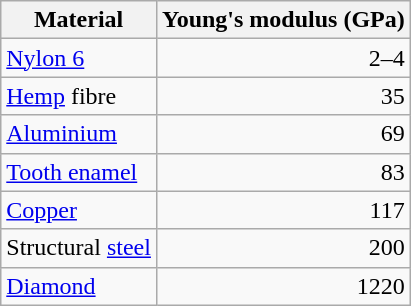<table class="wikitable">
<tr>
<th>Material</th>
<th>Young's modulus (GPa)</th>
</tr>
<tr>
<td><a href='#'>Nylon 6</a></td>
<td align="right">2–4</td>
</tr>
<tr>
<td><a href='#'>Hemp</a> fibre</td>
<td align="right">35</td>
</tr>
<tr>
<td><a href='#'>Aluminium</a></td>
<td align="right">69</td>
</tr>
<tr>
<td><a href='#'>Tooth enamel</a></td>
<td align="right">83</td>
</tr>
<tr>
<td><a href='#'>Copper</a></td>
<td align="right">117</td>
</tr>
<tr>
<td>Structural <a href='#'>steel</a></td>
<td align="right">200</td>
</tr>
<tr>
<td><a href='#'>Diamond</a></td>
<td align="right">1220</td>
</tr>
</table>
